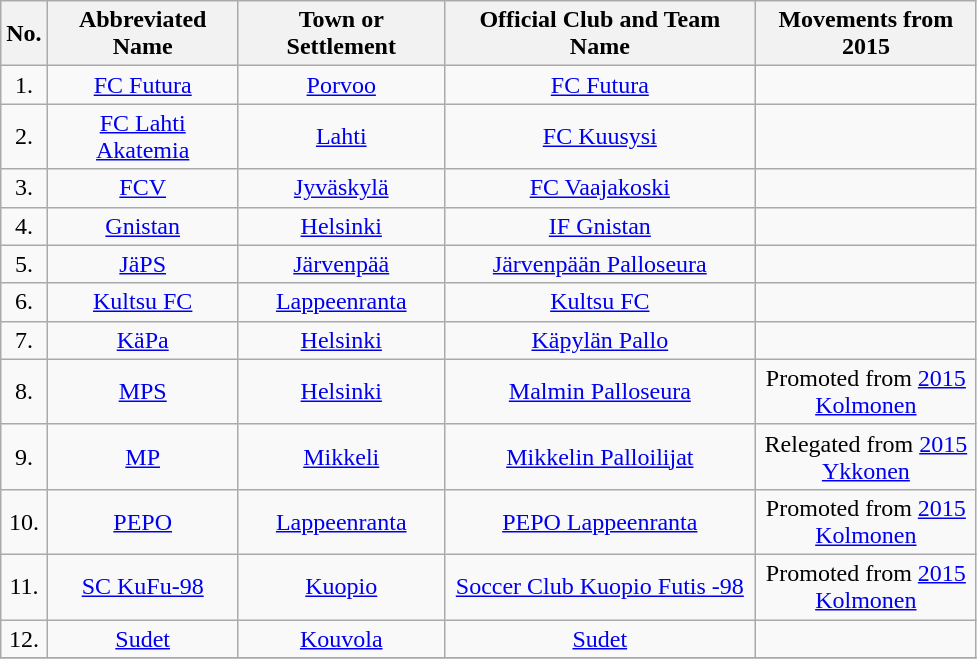<table class="wikitable sortable" style="text-align: center;">
<tr>
<th width=20>No.</th>
<th width=120>Abbreviated Name</th>
<th width=130>Town or Settlement</th>
<th width=200>Official Club and Team Name</th>
<th width=140>Movements from 2015</th>
</tr>
<tr>
<td>1.</td>
<td><a href='#'>FC Futura</a></td>
<td><a href='#'>Porvoo</a></td>
<td><a href='#'>FC Futura</a></td>
<td></td>
</tr>
<tr>
<td>2.</td>
<td><a href='#'>FC Lahti Akatemia</a></td>
<td><a href='#'>Lahti</a></td>
<td><a href='#'>FC Kuusysi</a></td>
<td></td>
</tr>
<tr>
<td>3.</td>
<td><a href='#'>FCV</a></td>
<td><a href='#'>Jyväskylä</a></td>
<td><a href='#'>FC Vaajakoski</a></td>
<td></td>
</tr>
<tr>
<td>4.</td>
<td><a href='#'>Gnistan</a></td>
<td><a href='#'>Helsinki</a></td>
<td><a href='#'>IF Gnistan</a></td>
<td></td>
</tr>
<tr>
<td>5.</td>
<td><a href='#'>JäPS</a></td>
<td><a href='#'>Järvenpää</a></td>
<td><a href='#'>Järvenpään Palloseura</a></td>
<td></td>
</tr>
<tr>
<td>6.</td>
<td><a href='#'>Kultsu FC</a></td>
<td><a href='#'>Lappeenranta</a></td>
<td><a href='#'>Kultsu FC</a></td>
<td></td>
</tr>
<tr>
<td>7.</td>
<td><a href='#'>KäPa</a></td>
<td><a href='#'>Helsinki</a></td>
<td><a href='#'>Käpylän Pallo</a></td>
<td></td>
</tr>
<tr>
<td>8.</td>
<td><a href='#'>MPS</a></td>
<td><a href='#'>Helsinki</a></td>
<td><a href='#'>Malmin Palloseura</a></td>
<td>Promoted from <a href='#'>2015 Kolmonen</a></td>
</tr>
<tr>
<td>9.</td>
<td><a href='#'>MP</a></td>
<td><a href='#'>Mikkeli</a></td>
<td><a href='#'>Mikkelin Palloilijat</a></td>
<td>Relegated from <a href='#'>2015 Ykkonen</a></td>
</tr>
<tr>
<td>10.</td>
<td><a href='#'>PEPO</a></td>
<td><a href='#'>Lappeenranta</a></td>
<td><a href='#'>PEPO Lappeenranta</a></td>
<td>Promoted from <a href='#'>2015 Kolmonen</a></td>
</tr>
<tr>
<td>11.</td>
<td><a href='#'>SC KuFu-98</a></td>
<td><a href='#'>Kuopio</a></td>
<td><a href='#'>Soccer Club Kuopio Futis -98</a></td>
<td>Promoted from <a href='#'>2015 Kolmonen</a></td>
</tr>
<tr>
<td>12.</td>
<td><a href='#'>Sudet</a></td>
<td><a href='#'>Kouvola</a></td>
<td><a href='#'>Sudet</a></td>
<td></td>
</tr>
<tr>
</tr>
</table>
